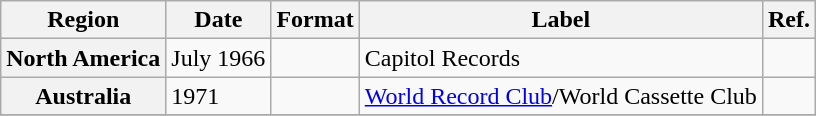<table class="wikitable plainrowheaders">
<tr>
<th scope="col">Region</th>
<th scope="col">Date</th>
<th scope="col">Format</th>
<th scope="col">Label</th>
<th scope="col">Ref.</th>
</tr>
<tr>
<th scope="row">North America</th>
<td>July 1966</td>
<td></td>
<td>Capitol Records</td>
<td></td>
</tr>
<tr>
<th scope="row">Australia</th>
<td>1971</td>
<td></td>
<td><a href='#'>World Record Club</a>/World Cassette Club</td>
<td></td>
</tr>
<tr>
</tr>
</table>
